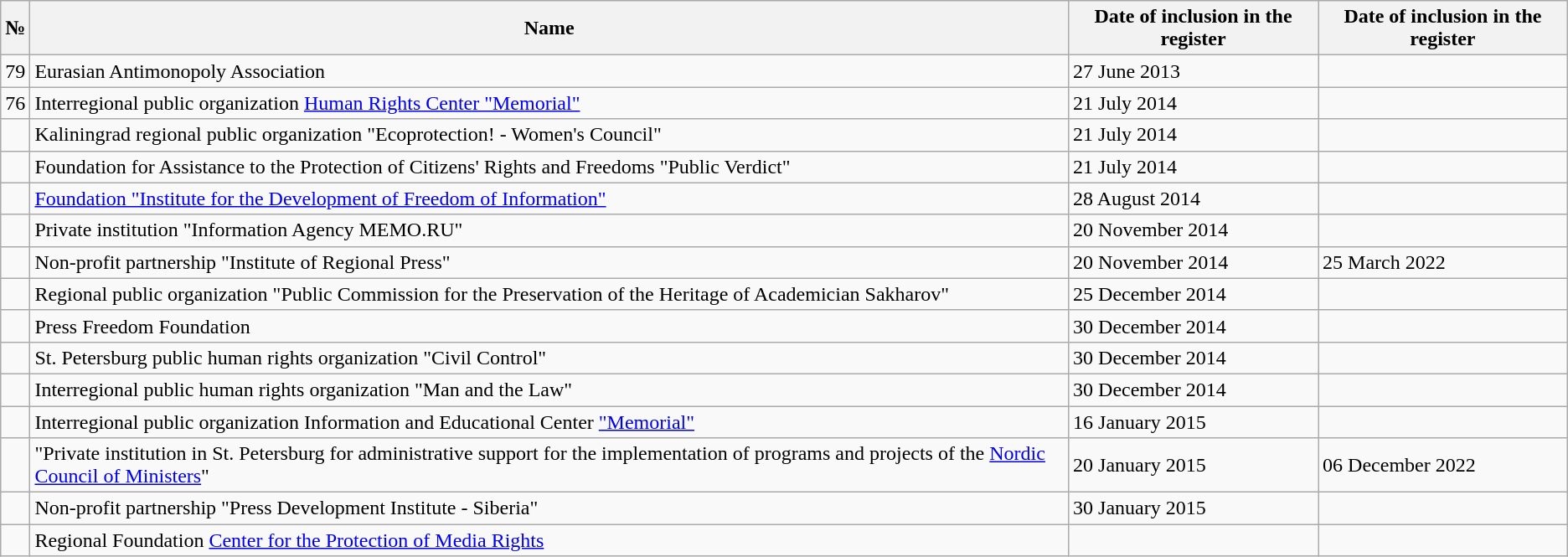<table class="wikitable sortable">
<tr>
<th>№</th>
<th>Name</th>
<th>Date of inclusion in the register</th>
<th>Date of inclusion in the register</th>
</tr>
<tr>
<td>79</td>
<td>Eurasian Antimonopoly Association</td>
<td>27 June 2013</td>
<td></td>
</tr>
<tr>
<td>76</td>
<td>Interregional public organization <a href='#'>Human Rights Center "Memorial"</a></td>
<td>21 July 2014</td>
<td></td>
</tr>
<tr>
<td></td>
<td>Kaliningrad regional public organization "Ecoprotection! - Women's Council"</td>
<td>21 July 2014</td>
<td></td>
</tr>
<tr>
<td></td>
<td>Foundation for Assistance to the Protection of Citizens' Rights and Freedoms "Public Verdict"</td>
<td>21 July 2014</td>
<td></td>
</tr>
<tr>
<td></td>
<td><a href='#'>Foundation "Institute for the Development of Freedom of Information"</a></td>
<td>28 August 2014</td>
<td></td>
</tr>
<tr>
<td></td>
<td>Private institution "Information Agency MEMO.RU"</td>
<td>20 November 2014</td>
<td></td>
</tr>
<tr>
<td></td>
<td>Non-profit partnership "Institute of Regional Press"</td>
<td>20 November 2014</td>
<td>25 March 2022</td>
</tr>
<tr>
<td></td>
<td>Regional public organization "Public Commission for the Preservation of the Heritage of Academician Sakharov"</td>
<td>25 December 2014</td>
<td></td>
</tr>
<tr>
<td></td>
<td>Press Freedom Foundation</td>
<td>30 December 2014</td>
<td></td>
</tr>
<tr>
<td></td>
<td>St. Petersburg public human rights organization "Civil Control"</td>
<td>30 December 2014</td>
<td></td>
</tr>
<tr>
<td></td>
<td>Interregional public human rights organization "Man and the Law"</td>
<td>30 December 2014</td>
<td></td>
</tr>
<tr>
<td></td>
<td>Interregional public organization Information and Educational Center <a href='#'>"Memorial"</a></td>
<td>16 January 2015</td>
<td></td>
</tr>
<tr>
<td></td>
<td>"Private institution in St. Petersburg for administrative support for the implementation of programs and projects of the <a href='#'>Nordic Council of Ministers</a>"</td>
<td>20 January 2015</td>
<td>06 December 2022</td>
</tr>
<tr>
<td></td>
<td>Non-profit partnership "Press Development Institute - Siberia"</td>
<td>30 January 2015</td>
<td></td>
</tr>
<tr>
<td></td>
<td>Regional Foundation <a href='#'>Center for the Protection of Media Rights</a></td>
<td></td>
<td></td>
</tr>
</table>
